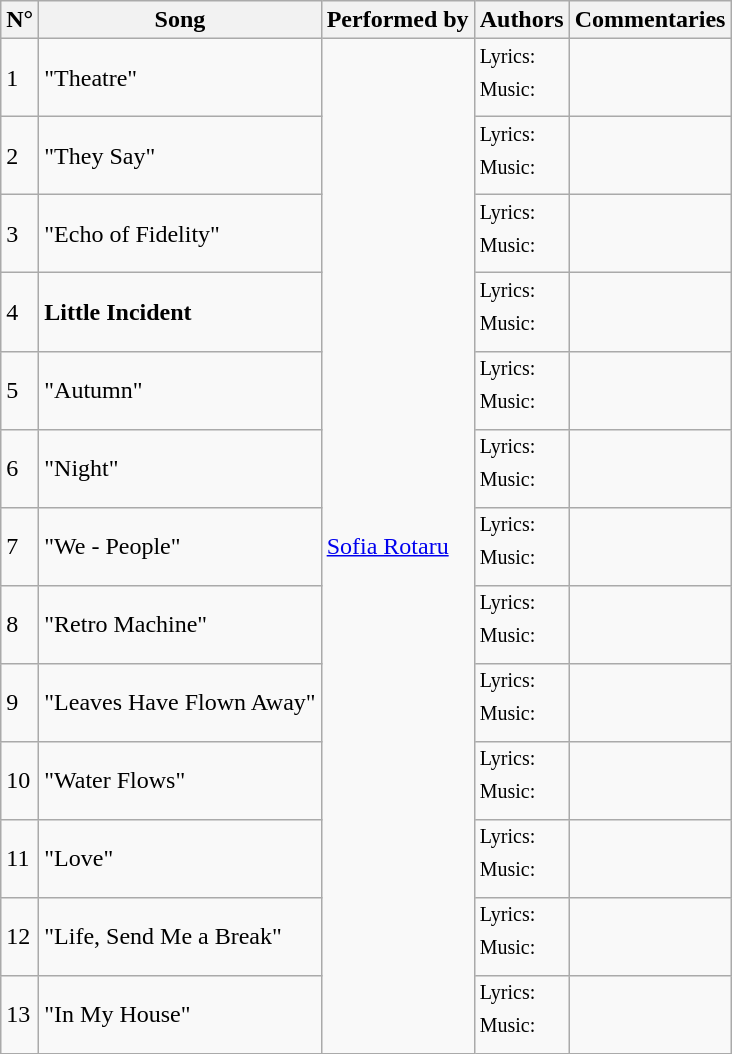<table class="wikitable">
<tr>
<th>N°</th>
<th>Song</th>
<th>Performed by</th>
<th>Authors</th>
<th>Commentaries</th>
</tr>
<tr>
<td>1</td>
<td>"Theatre"<br></td>
<td rowspan="13"><a href='#'>Sofia Rotaru</a></td>
<td><sup>Lyrics: <br>Music: </sup></td>
<td></td>
</tr>
<tr>
<td>2</td>
<td>"They Say"<br></td>
<td><sup>Lyrics: <br>Music: </sup></td>
<td></td>
</tr>
<tr>
<td>3</td>
<td>"Echo of Fidelity"<br></td>
<td><sup>Lyrics: <br>Music: </sup></td>
<td></td>
</tr>
<tr>
<td>4</td>
<td><strong>Little Incident</strong> <br></td>
<td><sup>Lyrics: <br>Music: </sup></td>
<td></td>
</tr>
<tr>
<td>5</td>
<td>"Autumn"<br></td>
<td><sup>Lyrics: <br>Music: </sup></td>
<td></td>
</tr>
<tr>
<td>6</td>
<td>"Night"<br></td>
<td><sup>Lyrics: <br>Music: </sup></td>
<td></td>
</tr>
<tr>
<td>7</td>
<td>"We - People"<br></td>
<td><sup>Lyrics: <br>Music: </sup></td>
<td></td>
</tr>
<tr>
<td>8</td>
<td>"Retro Machine"<br></td>
<td><sup>Lyrics: <br>Music: </sup></td>
<td></td>
</tr>
<tr>
<td>9</td>
<td>"Leaves Have Flown Away"<br></td>
<td><sup>Lyrics: <br>Music: </sup></td>
<td></td>
</tr>
<tr>
<td>10</td>
<td>"Water Flows"<br></td>
<td><sup>Lyrics: <br>Music: </sup></td>
<td></td>
</tr>
<tr>
<td>11</td>
<td>"Love"<br></td>
<td><sup>Lyrics: <br>Music: </sup></td>
<td></td>
</tr>
<tr>
<td>12</td>
<td>"Life, Send Me a Break"<br></td>
<td><sup>Lyrics: <br>Music: </sup></td>
<td></td>
</tr>
<tr>
<td>13</td>
<td>"In My House"<br></td>
<td><sup>Lyrics: <br>Music: </sup></td>
<td></td>
</tr>
</table>
